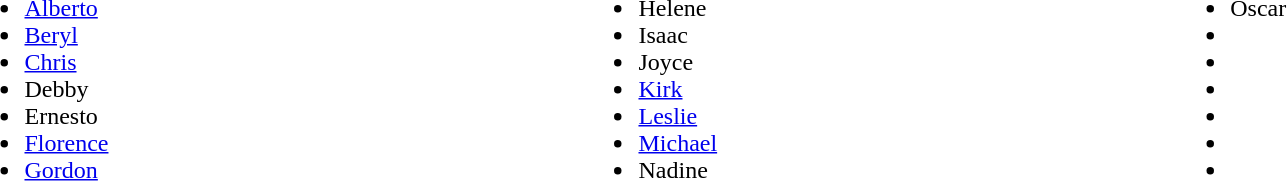<table width="90%">
<tr>
<td><br><ul><li><a href='#'>Alberto</a></li><li><a href='#'>Beryl</a></li><li><a href='#'>Chris</a></li><li>Debby</li><li>Ernesto</li><li><a href='#'>Florence</a></li><li><a href='#'>Gordon</a></li></ul></td>
<td><br><ul><li>Helene</li><li>Isaac</li><li>Joyce</li><li><a href='#'>Kirk</a></li><li><a href='#'>Leslie</a></li><li><a href='#'>Michael</a></li><li>Nadine</li></ul></td>
<td><br><ul><li>Oscar</li><li></li><li></li><li></li><li></li><li></li><li></li></ul></td>
</tr>
</table>
